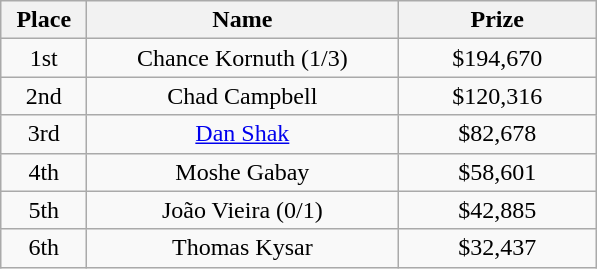<table class="wikitable">
<tr>
<th width="50">Place</th>
<th width="200">Name</th>
<th width="125">Prize</th>
</tr>
<tr>
<td align = "center">1st</td>
<td align = "center"> Chance Kornuth (1/3)</td>
<td align = "center">$194,670</td>
</tr>
<tr>
<td align = "center">2nd</td>
<td align = "center"> Chad Campbell</td>
<td align = "center">$120,316</td>
</tr>
<tr>
<td align = "center">3rd</td>
<td align = "center"> <a href='#'>Dan Shak</a></td>
<td align="center">$82,678</td>
</tr>
<tr>
<td align = "center">4th</td>
<td align = "center"> Moshe Gabay</td>
<td align = "center">$58,601</td>
</tr>
<tr>
<td align = "center">5th</td>
<td align = "center"> João Vieira (0/1)</td>
<td align = "center">$42,885</td>
</tr>
<tr>
<td align = "center">6th</td>
<td align = "center"> Thomas Kysar</td>
<td align = "center">$32,437</td>
</tr>
</table>
